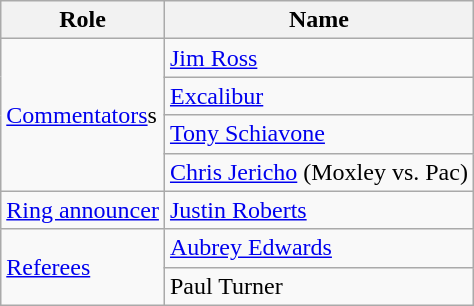<table class=wikitable style=>
<tr>
<th>Role</th>
<th>Name</th>
</tr>
<tr>
<td rowspan=4><a href='#'>Commentators</a>s</td>
<td><a href='#'>Jim Ross</a></td>
</tr>
<tr>
<td><a href='#'>Excalibur</a></td>
</tr>
<tr>
<td><a href='#'>Tony Schiavone</a></td>
</tr>
<tr>
<td><a href='#'>Chris Jericho</a> (Moxley vs. Pac)</td>
</tr>
<tr>
<td rowspan=1><a href='#'>Ring announcer</a></td>
<td><a href='#'>Justin Roberts</a></td>
</tr>
<tr>
<td rowspan=2><a href='#'>Referees</a></td>
<td><a href='#'>Aubrey Edwards</a></td>
</tr>
<tr>
<td>Paul Turner</td>
</tr>
</table>
